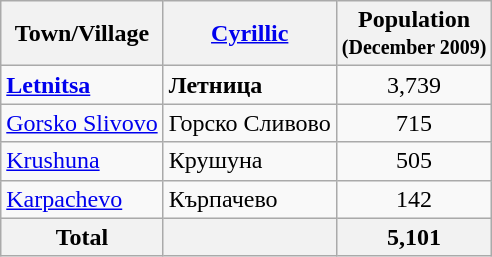<table class="wikitable sortable">
<tr>
<th>Town/Village</th>
<th><a href='#'>Cyrillic</a></th>
<th>Population<br><small>(December 2009)</small></th>
</tr>
<tr>
<td><strong><a href='#'>Letnitsa</a></strong></td>
<td><strong>Летница</strong></td>
<td align="center">3,739</td>
</tr>
<tr>
<td><a href='#'>Gorsko Slivovo</a></td>
<td>Горско Сливово</td>
<td align="center">715</td>
</tr>
<tr>
<td><a href='#'>Krushuna</a></td>
<td>Крушуна</td>
<td align="center">505</td>
</tr>
<tr>
<td><a href='#'>Karpachevo</a></td>
<td>Кърпачево</td>
<td align="center">142</td>
</tr>
<tr>
<th>Total</th>
<th></th>
<th align="center">5,101</th>
</tr>
</table>
